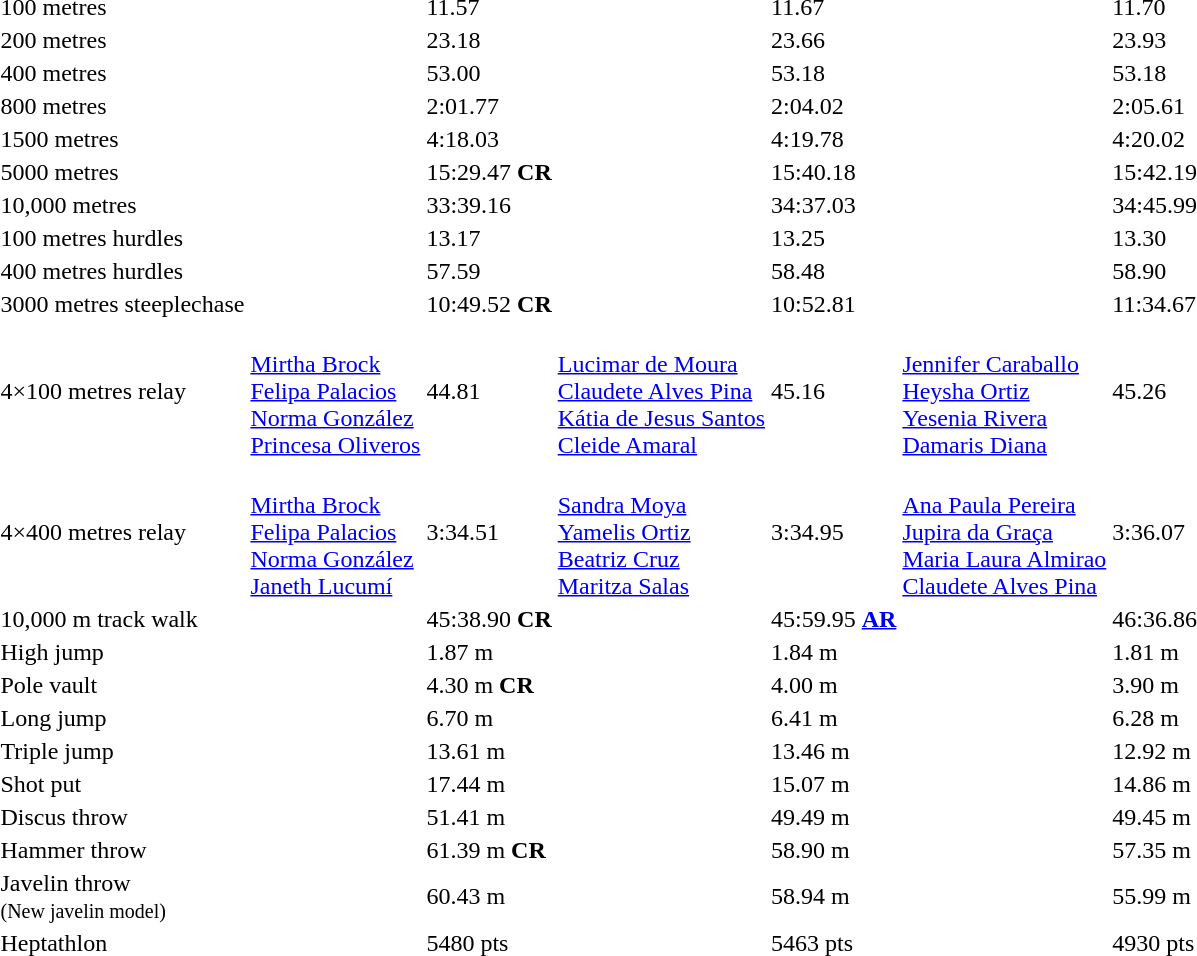<table>
<tr>
<td>100 metres</td>
<td></td>
<td>11.57</td>
<td></td>
<td>11.67</td>
<td></td>
<td>11.70</td>
</tr>
<tr>
<td>200 metres</td>
<td></td>
<td>23.18</td>
<td></td>
<td>23.66</td>
<td></td>
<td>23.93</td>
</tr>
<tr>
<td>400 metres</td>
<td></td>
<td>53.00</td>
<td></td>
<td>53.18</td>
<td></td>
<td>53.18</td>
</tr>
<tr>
<td>800 metres</td>
<td></td>
<td>2:01.77</td>
<td></td>
<td>2:04.02</td>
<td></td>
<td>2:05.61</td>
</tr>
<tr>
<td>1500 metres</td>
<td></td>
<td>4:18.03</td>
<td></td>
<td>4:19.78</td>
<td></td>
<td>4:20.02</td>
</tr>
<tr>
<td>5000 metres</td>
<td></td>
<td>15:29.47 <strong>CR</strong></td>
<td></td>
<td>15:40.18</td>
<td></td>
<td>15:42.19</td>
</tr>
<tr>
<td>10,000 metres</td>
<td></td>
<td>33:39.16</td>
<td></td>
<td>34:37.03</td>
<td></td>
<td>34:45.99</td>
</tr>
<tr>
<td>100 metres hurdles</td>
<td></td>
<td>13.17</td>
<td></td>
<td>13.25</td>
<td></td>
<td>13.30</td>
</tr>
<tr>
<td>400 metres hurdles</td>
<td></td>
<td>57.59</td>
<td></td>
<td>58.48</td>
<td></td>
<td>58.90</td>
</tr>
<tr>
<td>3000 metres steeplechase</td>
<td></td>
<td>10:49.52 <strong>CR</strong></td>
<td></td>
<td>10:52.81</td>
<td></td>
<td>11:34.67</td>
</tr>
<tr>
<td>4×100 metres relay</td>
<td><br><a href='#'>Mirtha Brock</a><br><a href='#'>Felipa Palacios</a><br><a href='#'>Norma González</a><br><a href='#'>Princesa Oliveros</a></td>
<td>44.81</td>
<td><br><a href='#'>Lucimar de Moura</a><br><a href='#'>Claudete Alves Pina</a><br><a href='#'>Kátia de Jesus Santos</a><br><a href='#'>Cleide Amaral</a></td>
<td>45.16</td>
<td><br><a href='#'>Jennifer Caraballo</a><br><a href='#'>Heysha Ortiz</a><br><a href='#'>Yesenia Rivera</a><br><a href='#'>Damaris Diana</a></td>
<td>45.26</td>
</tr>
<tr>
<td>4×400 metres relay</td>
<td><br><a href='#'>Mirtha Brock</a><br><a href='#'>Felipa Palacios</a><br><a href='#'>Norma González</a><br><a href='#'>Janeth Lucumí</a></td>
<td>3:34.51</td>
<td><br><a href='#'>Sandra Moya</a><br><a href='#'>Yamelis Ortiz</a><br><a href='#'>Beatriz Cruz</a><br><a href='#'>Maritza Salas</a></td>
<td>3:34.95</td>
<td><br><a href='#'>Ana Paula Pereira</a><br><a href='#'>Jupira da Graça</a><br><a href='#'>Maria Laura Almirao</a><br><a href='#'>Claudete Alves Pina</a></td>
<td>3:36.07</td>
</tr>
<tr>
<td>10,000 m track walk</td>
<td></td>
<td>45:38.90 <strong>CR</strong></td>
<td></td>
<td>45:59.95 <strong><a href='#'>AR</a></strong></td>
<td></td>
<td>46:36.86</td>
</tr>
<tr>
<td>High jump</td>
<td></td>
<td>1.87 m</td>
<td></td>
<td>1.84 m</td>
<td></td>
<td>1.81 m</td>
</tr>
<tr>
<td>Pole vault</td>
<td></td>
<td>4.30 m <strong>CR</strong></td>
<td></td>
<td>4.00 m</td>
<td></td>
<td>3.90 m</td>
</tr>
<tr>
<td>Long jump</td>
<td></td>
<td>6.70 m</td>
<td></td>
<td>6.41 m</td>
<td></td>
<td>6.28 m</td>
</tr>
<tr>
<td>Triple jump</td>
<td></td>
<td>13.61 m</td>
<td></td>
<td>13.46 m</td>
<td></td>
<td>12.92 m</td>
</tr>
<tr>
<td>Shot put</td>
<td></td>
<td>17.44 m</td>
<td></td>
<td>15.07 m</td>
<td></td>
<td>14.86 m</td>
</tr>
<tr>
<td>Discus throw</td>
<td></td>
<td>51.41 m</td>
<td></td>
<td>49.49 m</td>
<td></td>
<td>49.45 m</td>
</tr>
<tr>
<td>Hammer throw</td>
<td></td>
<td>61.39 m <strong>CR</strong></td>
<td></td>
<td>58.90 m</td>
<td></td>
<td>57.35 m</td>
</tr>
<tr>
<td>Javelin throw<br><small>(New javelin model)</small></td>
<td></td>
<td>60.43 m</td>
<td></td>
<td>58.94 m</td>
<td></td>
<td>55.99 m</td>
</tr>
<tr>
<td>Heptathlon</td>
<td></td>
<td>5480 pts</td>
<td></td>
<td>5463 pts</td>
<td></td>
<td>4930 pts</td>
</tr>
</table>
